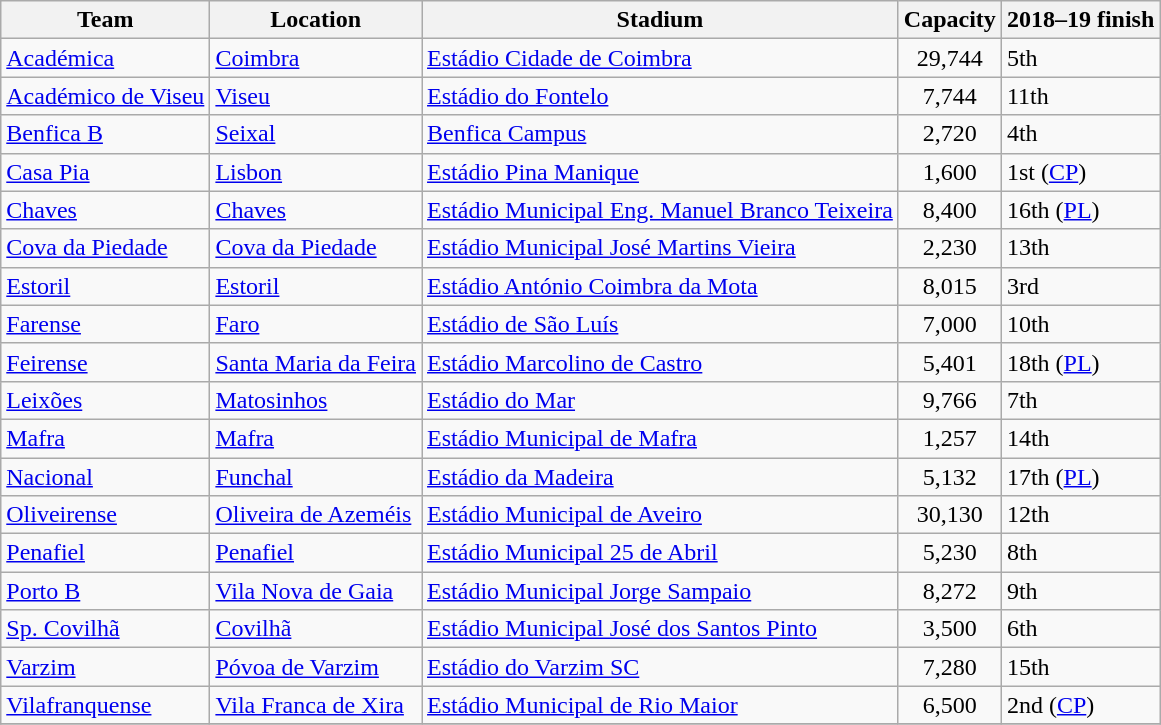<table class="wikitable sortable">
<tr>
<th>Team</th>
<th>Location</th>
<th>Stadium</th>
<th>Capacity </th>
<th data-sort-type="number">2018–19 finish</th>
</tr>
<tr>
<td><a href='#'>Académica</a></td>
<td><a href='#'>Coimbra</a></td>
<td><a href='#'>Estádio Cidade de Coimbra</a></td>
<td style="text-align:center;">29,744</td>
<td>5th</td>
</tr>
<tr>
<td><a href='#'>Académico de Viseu</a></td>
<td><a href='#'>Viseu</a></td>
<td><a href='#'>Estádio do Fontelo</a></td>
<td style="text-align:center;">7,744</td>
<td>11th</td>
</tr>
<tr>
<td><a href='#'>Benfica B</a></td>
<td><a href='#'>Seixal</a></td>
<td><a href='#'>Benfica Campus</a></td>
<td style="text-align:center;">2,720</td>
<td>4th</td>
</tr>
<tr>
<td><a href='#'>Casa Pia</a></td>
<td><a href='#'>Lisbon</a></td>
<td><a href='#'>Estádio Pina Manique</a></td>
<td style="text-align:center;">1,600</td>
<td>1st (<a href='#'>CP</a>)</td>
</tr>
<tr>
<td><a href='#'>Chaves</a></td>
<td><a href='#'>Chaves</a></td>
<td><a href='#'>Estádio Municipal Eng. Manuel Branco Teixeira</a></td>
<td style="text-align:center;">8,400</td>
<td>16th (<a href='#'>PL</a>)</td>
</tr>
<tr>
<td><a href='#'>Cova da Piedade</a></td>
<td><a href='#'>Cova da Piedade</a></td>
<td><a href='#'>Estádio Municipal José Martins Vieira</a></td>
<td style="text-align:center;">2,230</td>
<td>13th</td>
</tr>
<tr>
<td><a href='#'>Estoril</a></td>
<td><a href='#'>Estoril</a></td>
<td><a href='#'>Estádio António Coimbra da Mota</a></td>
<td style="text-align:center;">8,015</td>
<td>3rd</td>
</tr>
<tr>
<td><a href='#'>Farense</a></td>
<td><a href='#'>Faro</a></td>
<td><a href='#'>Estádio de São Luís</a></td>
<td style="text-align:center;">7,000</td>
<td>10th</td>
</tr>
<tr>
<td><a href='#'>Feirense</a></td>
<td><a href='#'>Santa Maria da Feira</a></td>
<td><a href='#'>Estádio Marcolino de Castro</a></td>
<td style="text-align:center;">5,401</td>
<td>18th (<a href='#'>PL</a>)</td>
</tr>
<tr>
<td><a href='#'>Leixões</a></td>
<td><a href='#'>Matosinhos</a></td>
<td><a href='#'>Estádio do Mar</a></td>
<td style="text-align:center;">9,766</td>
<td>7th</td>
</tr>
<tr>
<td><a href='#'>Mafra</a></td>
<td><a href='#'>Mafra</a></td>
<td><a href='#'>Estádio Municipal de Mafra</a></td>
<td style="text-align:center;">1,257</td>
<td>14th</td>
</tr>
<tr>
<td><a href='#'>Nacional</a></td>
<td><a href='#'>Funchal</a></td>
<td><a href='#'>Estádio da Madeira</a></td>
<td style="text-align:center;">5,132</td>
<td>17th (<a href='#'>PL</a>)</td>
</tr>
<tr>
<td><a href='#'>Oliveirense</a></td>
<td><a href='#'>Oliveira de Azeméis</a></td>
<td><a href='#'>Estádio Municipal de Aveiro</a></td>
<td style="text-align:center;">30,130</td>
<td>12th</td>
</tr>
<tr>
<td><a href='#'>Penafiel</a></td>
<td><a href='#'>Penafiel</a></td>
<td><a href='#'>Estádio Municipal 25 de Abril</a></td>
<td style="text-align:center;">5,230</td>
<td>8th</td>
</tr>
<tr>
<td><a href='#'>Porto B</a></td>
<td><a href='#'>Vila Nova de Gaia</a></td>
<td><a href='#'>Estádio Municipal Jorge Sampaio</a></td>
<td style="text-align:center;">8,272</td>
<td>9th</td>
</tr>
<tr>
<td><a href='#'>Sp. Covilhã</a></td>
<td><a href='#'>Covilhã</a></td>
<td><a href='#'>Estádio Municipal José dos Santos Pinto</a></td>
<td style="text-align:center;">3,500</td>
<td>6th</td>
</tr>
<tr>
<td><a href='#'>Varzim</a></td>
<td><a href='#'>Póvoa de Varzim</a></td>
<td><a href='#'>Estádio do Varzim SC</a></td>
<td style="text-align:center;">7,280</td>
<td>15th</td>
</tr>
<tr>
<td><a href='#'>Vilafranquense</a></td>
<td><a href='#'>Vila Franca de Xira</a></td>
<td><a href='#'>Estádio Municipal de Rio Maior</a></td>
<td style="text-align:center;">6,500</td>
<td>2nd (<a href='#'>CP</a>)</td>
</tr>
<tr>
</tr>
</table>
